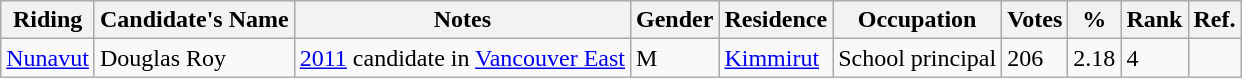<table class="wikitable sortable">
<tr>
<th>Riding</th>
<th>Candidate's Name</th>
<th>Notes</th>
<th>Gender</th>
<th>Residence</th>
<th>Occupation</th>
<th>Votes</th>
<th>%</th>
<th>Rank</th>
<th>Ref.</th>
</tr>
<tr>
<td><a href='#'>Nunavut</a></td>
<td>Douglas Roy</td>
<td><a href='#'>2011</a> candidate in <a href='#'>Vancouver East</a></td>
<td>M</td>
<td><a href='#'>Kimmirut</a></td>
<td>School principal</td>
<td>206</td>
<td>2.18</td>
<td>4</td>
<td></td>
</tr>
</table>
